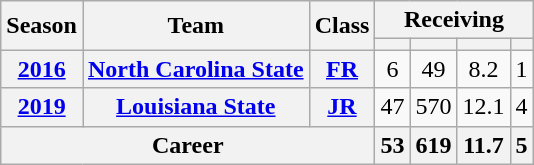<table class="wikitable" style="text-align:center;">
<tr>
<th rowspan="2">Season</th>
<th rowspan="2">Team</th>
<th rowspan="2">Class</th>
<th colspan="4">Receiving</th>
</tr>
<tr>
<th></th>
<th></th>
<th></th>
<th></th>
</tr>
<tr>
<th><a href='#'>2016</a></th>
<th><a href='#'>North Carolina State</a></th>
<th><a href='#'>FR</a></th>
<td>6</td>
<td>49</td>
<td>8.2</td>
<td>1</td>
</tr>
<tr>
<th><a href='#'>2019</a></th>
<th><a href='#'>Louisiana State</a></th>
<th><a href='#'>JR</a></th>
<td>47</td>
<td>570</td>
<td>12.1</td>
<td>4</td>
</tr>
<tr>
<th colspan="3">Career</th>
<th>53</th>
<th>619</th>
<th>11.7</th>
<th>5</th>
</tr>
</table>
